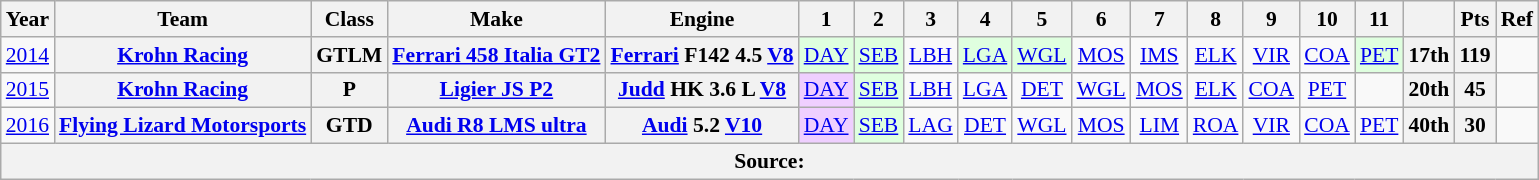<table class="wikitable" style="text-align:center; font-size:90%">
<tr>
<th>Year</th>
<th>Team</th>
<th>Class</th>
<th>Make</th>
<th>Engine</th>
<th>1</th>
<th>2</th>
<th>3</th>
<th>4</th>
<th>5</th>
<th>6</th>
<th>7</th>
<th>8</th>
<th>9</th>
<th>10</th>
<th>11</th>
<th></th>
<th>Pts</th>
<th>Ref</th>
</tr>
<tr>
<td><a href='#'>2014</a></td>
<th><a href='#'>Krohn Racing</a></th>
<th>GTLM</th>
<th><a href='#'>Ferrari 458 Italia GT2</a></th>
<th><a href='#'>Ferrari</a> F142 4.5 <a href='#'>V8</a></th>
<td style="background:#DFFFDF;"><a href='#'>DAY</a><br></td>
<td style="background:#DFFFDF;"><a href='#'>SEB</a><br></td>
<td><a href='#'>LBH</a></td>
<td style="background:#DFFFDF;"><a href='#'>LGA</a><br></td>
<td style="background:#DFFFDF;"><a href='#'>WGL</a><br></td>
<td><a href='#'>MOS</a></td>
<td><a href='#'>IMS</a></td>
<td><a href='#'>ELK</a></td>
<td><a href='#'>VIR</a></td>
<td><a href='#'>COA</a></td>
<td style="background:#DFFFDF;"><a href='#'>PET</a><br></td>
<th>17th</th>
<th>119</th>
<td></td>
</tr>
<tr>
<td><a href='#'>2015</a></td>
<th><a href='#'>Krohn Racing</a></th>
<th>P</th>
<th><a href='#'>Ligier JS P2</a></th>
<th><a href='#'>Judd</a> HK 3.6 L <a href='#'>V8</a></th>
<td style="background:#efcfff;"><a href='#'>DAY</a><br></td>
<td style="background:#dfffdf;"><a href='#'>SEB</a><br></td>
<td><a href='#'>LBH</a></td>
<td><a href='#'>LGA</a></td>
<td><a href='#'>DET</a></td>
<td><a href='#'>WGL</a></td>
<td><a href='#'>MOS</a></td>
<td><a href='#'>ELK</a></td>
<td><a href='#'>COA</a></td>
<td><a href='#'>PET</a></td>
<td></td>
<th>20th</th>
<th>45</th>
<td></td>
</tr>
<tr>
<td><a href='#'>2016</a></td>
<th><a href='#'>Flying Lizard Motorsports</a></th>
<th>GTD</th>
<th><a href='#'>Audi R8 LMS ultra</a></th>
<th><a href='#'>Audi</a> 5.2 <a href='#'>V10</a></th>
<td style="background:#efcfff;"><a href='#'>DAY</a><br></td>
<td style="background:#dfffdf;"><a href='#'>SEB</a><br></td>
<td><a href='#'>LAG</a></td>
<td><a href='#'>DET</a></td>
<td><a href='#'>WGL</a></td>
<td><a href='#'>MOS</a></td>
<td><a href='#'>LIM</a></td>
<td><a href='#'>ROA</a></td>
<td><a href='#'>VIR</a></td>
<td><a href='#'>COA</a></td>
<td><a href='#'>PET</a></td>
<th>40th</th>
<th>30</th>
<td></td>
</tr>
<tr>
<th colspan="19">Source:</th>
</tr>
</table>
